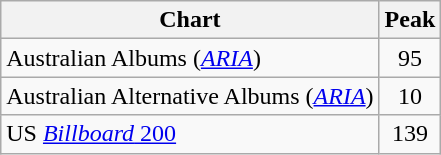<table class="wikitable sortable">
<tr>
<th scope="col">Chart</th>
<th scope="col">Peak</th>
</tr>
<tr>
<td scope="row">Australian Albums (<em><a href='#'>ARIA</a></em>)</td>
<td style="text-align:center;">95</td>
</tr>
<tr>
<td scope="row">Australian Alternative Albums (<em><a href='#'>ARIA</a></em>)</td>
<td style="text-align:center;">10</td>
</tr>
<tr>
<td scope="row">US <a href='#'><em>Billboard</em> 200</a></td>
<td style="text-align:center;">139</td>
</tr>
</table>
